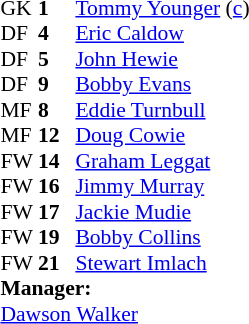<table cellspacing="0" cellpadding="0" style="font-size:90%; margin:0.2em auto;">
<tr>
<th width="25"></th>
<th width="25"></th>
</tr>
<tr>
<td>GK</td>
<td><strong>1</strong></td>
<td><a href='#'>Tommy Younger</a> (<a href='#'>c</a>)</td>
</tr>
<tr>
<td>DF</td>
<td><strong>4</strong></td>
<td><a href='#'>Eric Caldow</a></td>
</tr>
<tr>
<td>DF</td>
<td><strong>5</strong></td>
<td><a href='#'>John Hewie</a></td>
</tr>
<tr>
<td>DF</td>
<td><strong>9</strong></td>
<td><a href='#'>Bobby Evans</a></td>
</tr>
<tr>
<td>MF</td>
<td><strong>8</strong></td>
<td><a href='#'>Eddie Turnbull</a></td>
</tr>
<tr>
<td>MF</td>
<td><strong>12</strong></td>
<td><a href='#'>Doug Cowie</a></td>
</tr>
<tr>
<td>FW</td>
<td><strong>14</strong></td>
<td><a href='#'>Graham Leggat</a></td>
</tr>
<tr>
<td>FW</td>
<td><strong>16</strong></td>
<td><a href='#'>Jimmy Murray</a></td>
</tr>
<tr>
<td>FW</td>
<td><strong>17</strong></td>
<td><a href='#'>Jackie Mudie</a></td>
</tr>
<tr>
<td>FW</td>
<td><strong>19</strong></td>
<td><a href='#'>Bobby Collins</a></td>
</tr>
<tr>
<td>FW</td>
<td><strong>21</strong></td>
<td><a href='#'>Stewart Imlach</a></td>
</tr>
<tr>
<td colspan=3><strong>Manager:</strong></td>
</tr>
<tr>
<td colspan=4><a href='#'>Dawson Walker</a></td>
</tr>
</table>
